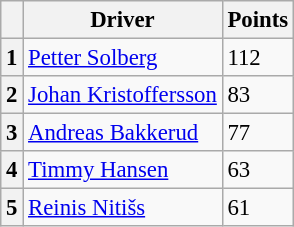<table class="wikitable" style="font-size: 95%;">
<tr>
<th></th>
<th>Driver</th>
<th>Points</th>
</tr>
<tr>
<th>1</th>
<td> <a href='#'>Petter Solberg</a></td>
<td>112</td>
</tr>
<tr>
<th>2</th>
<td> <a href='#'>Johan Kristoffersson</a></td>
<td>83</td>
</tr>
<tr>
<th>3</th>
<td> <a href='#'>Andreas Bakkerud</a></td>
<td>77</td>
</tr>
<tr>
<th>4</th>
<td> <a href='#'>Timmy Hansen</a></td>
<td>63</td>
</tr>
<tr>
<th>5</th>
<td> <a href='#'>Reinis Nitišs</a></td>
<td>61</td>
</tr>
</table>
